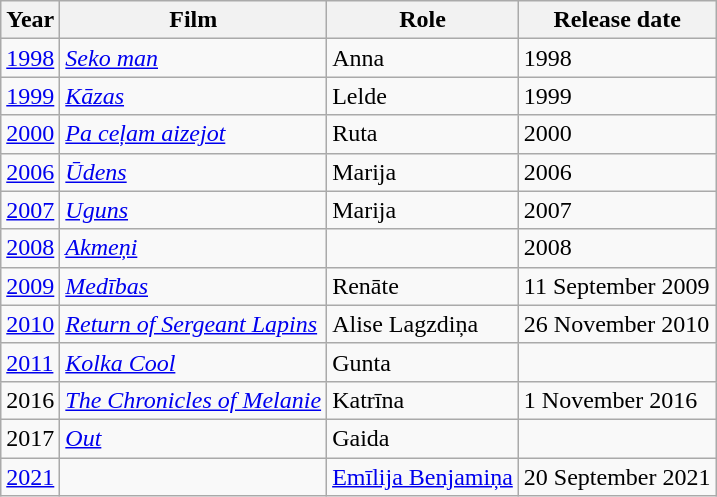<table class="wikitable">
<tr>
<th>Year</th>
<th>Film</th>
<th>Role</th>
<th>Release date</th>
</tr>
<tr>
<td rowspan="1"><a href='#'>1998</a></td>
<td><em><a href='#'>Seko man</a></em></td>
<td>Anna</td>
<td>1998</td>
</tr>
<tr>
<td rowspan="1"><a href='#'>1999</a></td>
<td><em><a href='#'>Kāzas</a></em></td>
<td>Lelde</td>
<td>1999</td>
</tr>
<tr>
<td rowspan="1"><a href='#'>2000</a></td>
<td><em><a href='#'>Pa ceļam aizejot</a></em></td>
<td>Ruta</td>
<td>2000</td>
</tr>
<tr>
<td rowspan="1"><a href='#'>2006</a></td>
<td><em><a href='#'>Ūdens</a></em></td>
<td>Marija</td>
<td>2006</td>
</tr>
<tr>
<td rowspan="1"><a href='#'>2007</a></td>
<td><em><a href='#'>Uguns</a></em></td>
<td>Marija</td>
<td>2007</td>
</tr>
<tr>
<td rowspan="1"><a href='#'>2008</a></td>
<td><em><a href='#'>Akmeņi</a></em></td>
<td></td>
<td>2008</td>
</tr>
<tr>
<td rowspan="1"><a href='#'>2009</a></td>
<td><em><a href='#'>Medības</a></em></td>
<td>Renāte</td>
<td>11 September 2009</td>
</tr>
<tr>
<td rowspan="1"><a href='#'>2010</a></td>
<td><em><a href='#'>Return of Sergeant Lapins</a></em></td>
<td>Alise Lagzdiņa</td>
<td>26 November 2010</td>
</tr>
<tr>
<td rowspan="1"><a href='#'>2011</a></td>
<td><em><a href='#'>Kolka Cool</a></em></td>
<td>Gunta</td>
<td></td>
</tr>
<tr>
<td rowspan="1">2016</td>
<td><em><a href='#'>The Chronicles of Melanie</a></em></td>
<td>Katrīna</td>
<td>1 November 2016</td>
</tr>
<tr>
<td>2017</td>
<td><em><a href='#'>Out</a></em></td>
<td>Gaida</td>
<td></td>
</tr>
<tr>
<td rowspan="1"><a href='#'>2021</a></td>
<td><em></em></td>
<td><a href='#'>Emīlija Benjamiņa</a></td>
<td>20 September 2021</td>
</tr>
</table>
